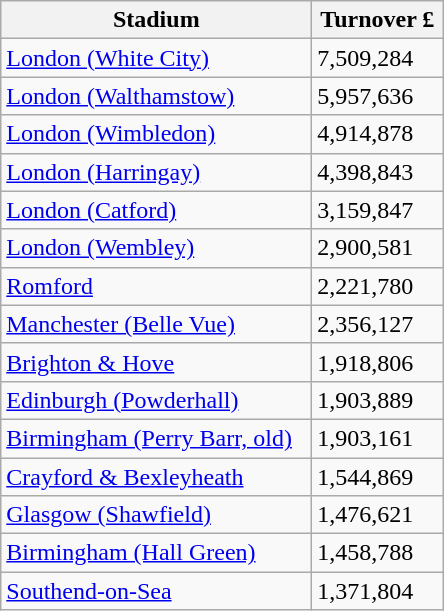<table class="wikitable">
<tr>
<th width=200>Stadium</th>
<th width=80>Turnover £</th>
</tr>
<tr>
<td><a href='#'>London (White City)</a></td>
<td>7,509,284</td>
</tr>
<tr>
<td><a href='#'>London (Walthamstow)</a></td>
<td>5,957,636</td>
</tr>
<tr>
<td><a href='#'>London (Wimbledon)</a></td>
<td>4,914,878</td>
</tr>
<tr>
<td><a href='#'>London (Harringay)</a></td>
<td>4,398,843</td>
</tr>
<tr>
<td><a href='#'>London (Catford)</a></td>
<td>3,159,847</td>
</tr>
<tr>
<td><a href='#'>London (Wembley)</a></td>
<td>2,900,581</td>
</tr>
<tr>
<td><a href='#'>Romford</a></td>
<td>2,221,780</td>
</tr>
<tr>
<td><a href='#'>Manchester (Belle Vue)</a></td>
<td>2,356,127</td>
</tr>
<tr>
<td><a href='#'>Brighton & Hove</a></td>
<td>1,918,806</td>
</tr>
<tr>
<td><a href='#'>Edinburgh (Powderhall)</a></td>
<td>1,903,889</td>
</tr>
<tr>
<td><a href='#'>Birmingham (Perry Barr, old)</a></td>
<td>1,903,161</td>
</tr>
<tr>
<td><a href='#'>Crayford & Bexleyheath</a></td>
<td>1,544,869</td>
</tr>
<tr>
<td><a href='#'>Glasgow (Shawfield)</a></td>
<td>1,476,621</td>
</tr>
<tr>
<td><a href='#'>Birmingham (Hall Green)</a></td>
<td>1,458,788</td>
</tr>
<tr>
<td><a href='#'>Southend-on-Sea</a></td>
<td>1,371,804</td>
</tr>
</table>
